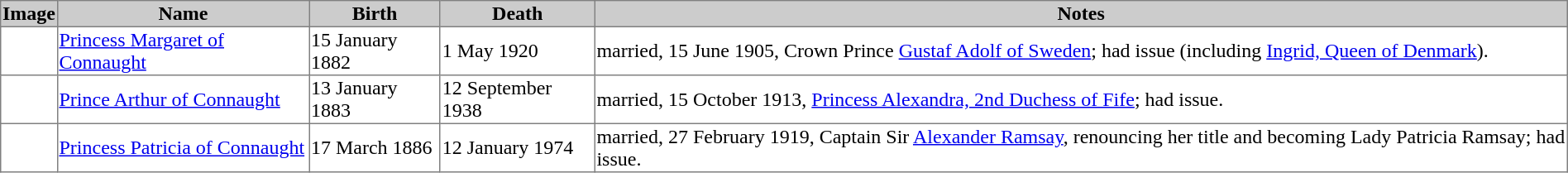<table border="1" style="border-collapse: collapse;">
<tr bgcolor="#cccccc">
<th>Image</th>
<th>Name</th>
<th>Birth</th>
<th>Death</th>
<th>Notes</th>
</tr>
<tr>
<td align=center></td>
<td><a href='#'>Princess Margaret of Connaught</a></td>
<td>15 January 1882</td>
<td>1 May 1920</td>
<td>married, 15 June 1905, Crown Prince <a href='#'>Gustaf Adolf of Sweden</a>; had issue (including <a href='#'>Ingrid, Queen of Denmark</a>).</td>
</tr>
<tr>
<td align=center></td>
<td><a href='#'>Prince Arthur of Connaught</a></td>
<td>13 January 1883</td>
<td>12 September 1938</td>
<td>married, 15 October 1913, <a href='#'>Princess Alexandra, 2nd Duchess of Fife</a>; had issue.</td>
</tr>
<tr>
<td align=center></td>
<td><a href='#'>Princess Patricia of Connaught</a></td>
<td>17 March 1886</td>
<td>12 January 1974</td>
<td>married, 27 February 1919, Captain Sir <a href='#'>Alexander Ramsay</a>, renouncing her title and becoming Lady Patricia Ramsay; had issue.</td>
</tr>
</table>
